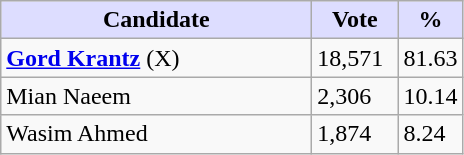<table class="wikitable">
<tr>
<th style="background:#ddf; width:200px;">Candidate</th>
<th style="background:#ddf; width:50px;">Vote</th>
<th style="background:#ddf; width:30px;">%</th>
</tr>
<tr>
<td><strong><a href='#'>Gord Krantz</a></strong> (X)</td>
<td>18,571</td>
<td>81.63</td>
</tr>
<tr>
<td>Mian Naeem</td>
<td>2,306</td>
<td>10.14</td>
</tr>
<tr>
<td>Wasim Ahmed</td>
<td>1,874</td>
<td>8.24</td>
</tr>
</table>
